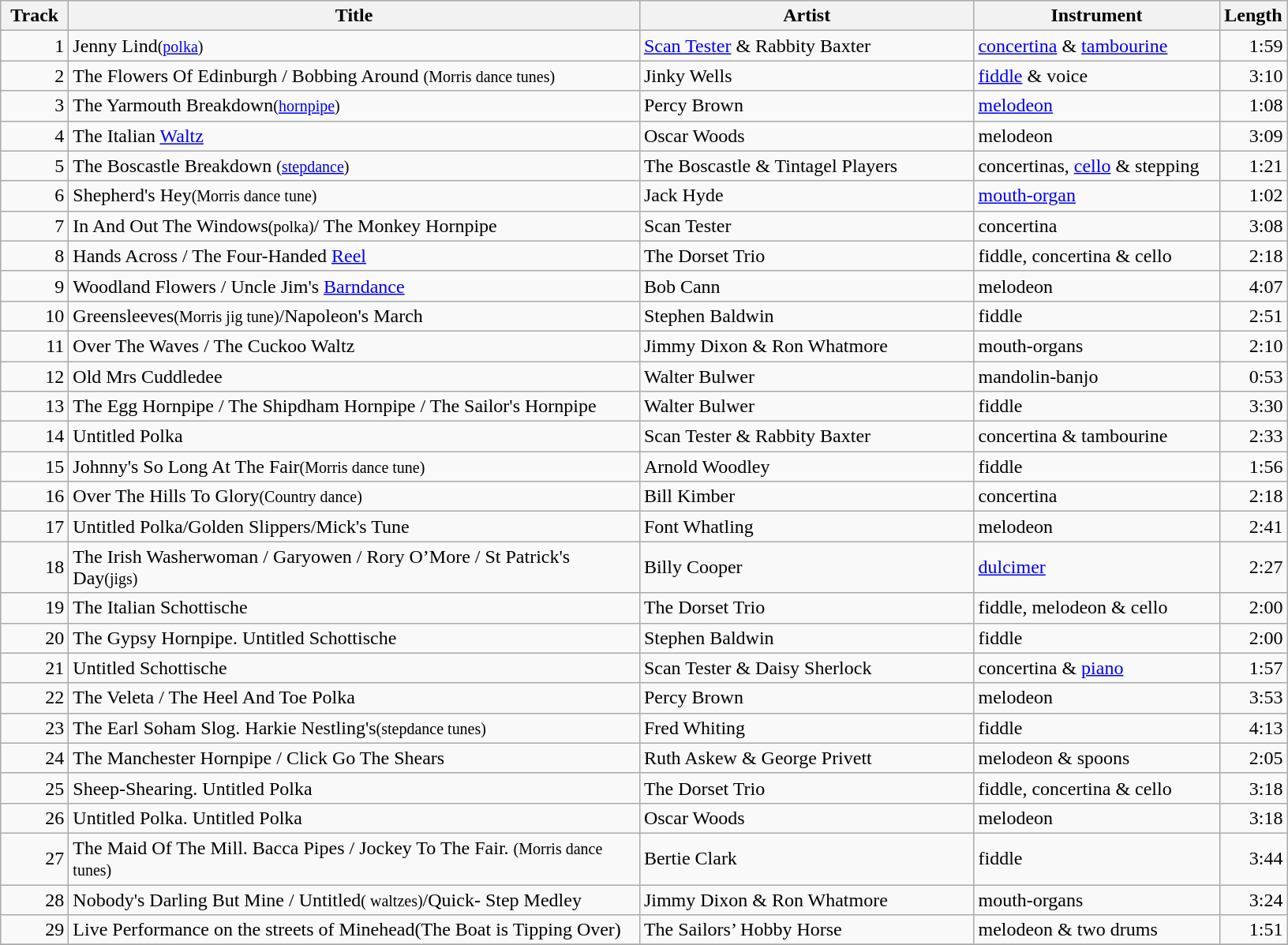<table class="wikitable">
<tr>
<th style="width:  50px">Track</th>
<th style="width: 475px">Title</th>
<th style="width: 275px">Artist</th>
<th style="width: 200px">Instrument</th>
<th style="width:  50px">Length</th>
</tr>
<tr>
<td style="text-align: right;">1</td>
<td>Jenny Lind<small>(<a href='#'>polka</a>)</small></td>
<td><a href='#'>Scan Tester</a> & Rabbity Baxter</td>
<td><a href='#'>concertina</a> & <a href='#'>tambourine</a></td>
<td style="text-align: right;">1:59</td>
</tr>
<tr>
<td style="text-align: right;">2</td>
<td>The Flowers Of Edinburgh / Bobbing Around <small>(Morris dance tunes)</small></td>
<td>Jinky Wells</td>
<td><a href='#'>fiddle</a> & voice</td>
<td style="text-align: right;">3:10</td>
</tr>
<tr>
<td style="text-align: right;">3</td>
<td>The Yarmouth Breakdown<small>(<a href='#'>hornpipe</a>)</small></td>
<td>Percy Brown</td>
<td><a href='#'>melodeon</a></td>
<td style="text-align: right;">1:08</td>
</tr>
<tr>
<td style="text-align: right;">4</td>
<td>The Italian <a href='#'>Waltz</a></td>
<td>Oscar Woods</td>
<td>melodeon</td>
<td style="text-align: right;">3:09</td>
</tr>
<tr>
<td style="text-align: right;">5</td>
<td>The Boscastle Breakdown <small>(<a href='#'>stepdance</a>)</small></td>
<td>The Boscastle & Tintagel Players</td>
<td>concertinas, <a href='#'>cello</a> & stepping</td>
<td style="text-align: right;">1:21</td>
</tr>
<tr>
<td style="text-align: right;">6</td>
<td>Shepherd's Hey<small>(Morris dance tune)</small></td>
<td>Jack Hyde</td>
<td><a href='#'>mouth-organ</a></td>
<td style="text-align: right;">1:02</td>
</tr>
<tr>
<td style="text-align: right;">7</td>
<td>In And Out The Windows<small>(polka)</small>/ The Monkey Hornpipe</td>
<td>Scan Tester</td>
<td>concertina</td>
<td style="text-align: right;">3:08</td>
</tr>
<tr>
<td style="text-align: right;">8</td>
<td>Hands Across / The Four-Handed <a href='#'>Reel</a></td>
<td>The Dorset Trio</td>
<td>fiddle, concertina & cello</td>
<td style="text-align: right;">2:18</td>
</tr>
<tr>
<td style="text-align: right;">9</td>
<td>Woodland Flowers / Uncle Jim's <a href='#'>Barndance</a></td>
<td>Bob Cann</td>
<td>melodeon</td>
<td style="text-align: right;">4:07</td>
</tr>
<tr>
<td style="text-align: right;">10</td>
<td>Greensleeves<small>(Morris jig tune)</small>/Napoleon's March</td>
<td>Stephen Baldwin</td>
<td>fiddle</td>
<td style="text-align: right;">2:51</td>
</tr>
<tr>
<td style="text-align: right;">11</td>
<td>Over The Waves / The Cuckoo Waltz</td>
<td>Jimmy Dixon & Ron Whatmore</td>
<td>mouth-organs</td>
<td style="text-align: right;">2:10</td>
</tr>
<tr>
<td style="text-align: right;">12</td>
<td>Old Mrs Cuddledee</td>
<td>Walter Bulwer</td>
<td>mandolin-banjo</td>
<td style="text-align: right;">0:53</td>
</tr>
<tr>
<td style="text-align: right;">13</td>
<td>The Egg Hornpipe / The Shipdham Hornpipe / The Sailor's Hornpipe</td>
<td>Walter Bulwer</td>
<td>fiddle</td>
<td style="text-align: right;">3:30</td>
</tr>
<tr>
<td style="text-align: right;">14</td>
<td>Untitled Polka</td>
<td>Scan Tester & Rabbity Baxter</td>
<td>concertina & tambourine</td>
<td style="text-align: right;">2:33</td>
</tr>
<tr>
<td style="text-align: right;">15</td>
<td>Johnny's So Long At The Fair<small>(Morris dance tune)</small></td>
<td>Arnold Woodley</td>
<td>fiddle</td>
<td style="text-align: right;">1:56</td>
</tr>
<tr>
<td style="text-align: right;">16</td>
<td>Over The Hills To Glory<small>(Country dance)</small></td>
<td>Bill Kimber</td>
<td>concertina</td>
<td style="text-align: right;">2:18</td>
</tr>
<tr>
<td style="text-align: right;">17</td>
<td>Untitled Polka/Golden Slippers/Mick's Tune</td>
<td>Font Whatling</td>
<td>melodeon</td>
<td style="text-align: right;">2:41</td>
</tr>
<tr>
<td style="text-align: right;">18</td>
<td>The Irish Washerwoman / Garyowen / Rory O’More / St Patrick's Day<small>(jigs)</small></td>
<td>Billy Cooper</td>
<td><a href='#'>dulcimer</a></td>
<td style="text-align: right;">2:27</td>
</tr>
<tr>
<td style="text-align: right;">19</td>
<td>The Italian Schottische</td>
<td>The Dorset Trio</td>
<td>fiddle, melodeon & cello</td>
<td style="text-align: right;">2:00</td>
</tr>
<tr>
<td style="text-align: right;">20</td>
<td>The Gypsy Hornpipe. Untitled Schottische</td>
<td>Stephen Baldwin</td>
<td>fiddle</td>
<td style="text-align: right;">2:00</td>
</tr>
<tr>
<td style="text-align: right;">21</td>
<td>Untitled Schottische</td>
<td>Scan Tester & Daisy Sherlock</td>
<td>concertina & <a href='#'>piano</a></td>
<td style="text-align: right;">1:57</td>
</tr>
<tr>
<td style="text-align: right;">22</td>
<td>The Veleta / The Heel And Toe Polka</td>
<td>Percy Brown</td>
<td>melodeon</td>
<td style="text-align: right;">3:53</td>
</tr>
<tr>
<td style="text-align: right;">23</td>
<td>The Earl Soham Slog. Harkie Nestling's<small>(stepdance tunes)</small></td>
<td>Fred Whiting</td>
<td>fiddle</td>
<td style="text-align: right;">4:13</td>
</tr>
<tr>
<td style="text-align: right;">24</td>
<td>The Manchester Hornpipe / Click Go The Shears</td>
<td>Ruth Askew & George Privett</td>
<td>melodeon & spoons</td>
<td style="text-align: right;">2:05</td>
</tr>
<tr>
<td style="text-align: right;">25</td>
<td>Sheep-Shearing. Untitled Polka</td>
<td>The Dorset Trio</td>
<td>fiddle, concertina & cello</td>
<td style="text-align: right;">3:18</td>
</tr>
<tr>
<td style="text-align: right;">26</td>
<td>Untitled Polka. Untitled Polka</td>
<td>Oscar Woods</td>
<td>melodeon</td>
<td style="text-align: right;">3:18</td>
</tr>
<tr>
<td style="text-align: right;">27</td>
<td>The Maid Of The Mill. Bacca Pipes / Jockey To The Fair. <small>(Morris dance tunes)</small></td>
<td>Bertie Clark</td>
<td>fiddle</td>
<td style="text-align: right;">3:44</td>
</tr>
<tr>
<td style="text-align: right;">28</td>
<td>Nobody's Darling But Mine / Untitled<small>( waltzes)</small>/Quick- Step Medley</td>
<td>Jimmy Dixon & Ron Whatmore</td>
<td>mouth-organs</td>
<td style="text-align: right;">3:24</td>
</tr>
<tr>
<td style="text-align: right;">29</td>
<td>Live Performance on the streets of Minehead(The Boat is Tipping Over)</td>
<td>The Sailors’ Hobby Horse</td>
<td>melodeon & two drums</td>
<td style="text-align: right;">1:51</td>
</tr>
<tr>
</tr>
</table>
